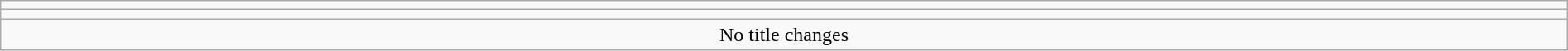<table class="wikitable" style="text-align:center; width:100%;">
<tr>
<td colspan=5></td>
</tr>
<tr>
<td colspan=5><strong></strong></td>
</tr>
<tr>
<td colspan="5">No title changes</td>
</tr>
</table>
